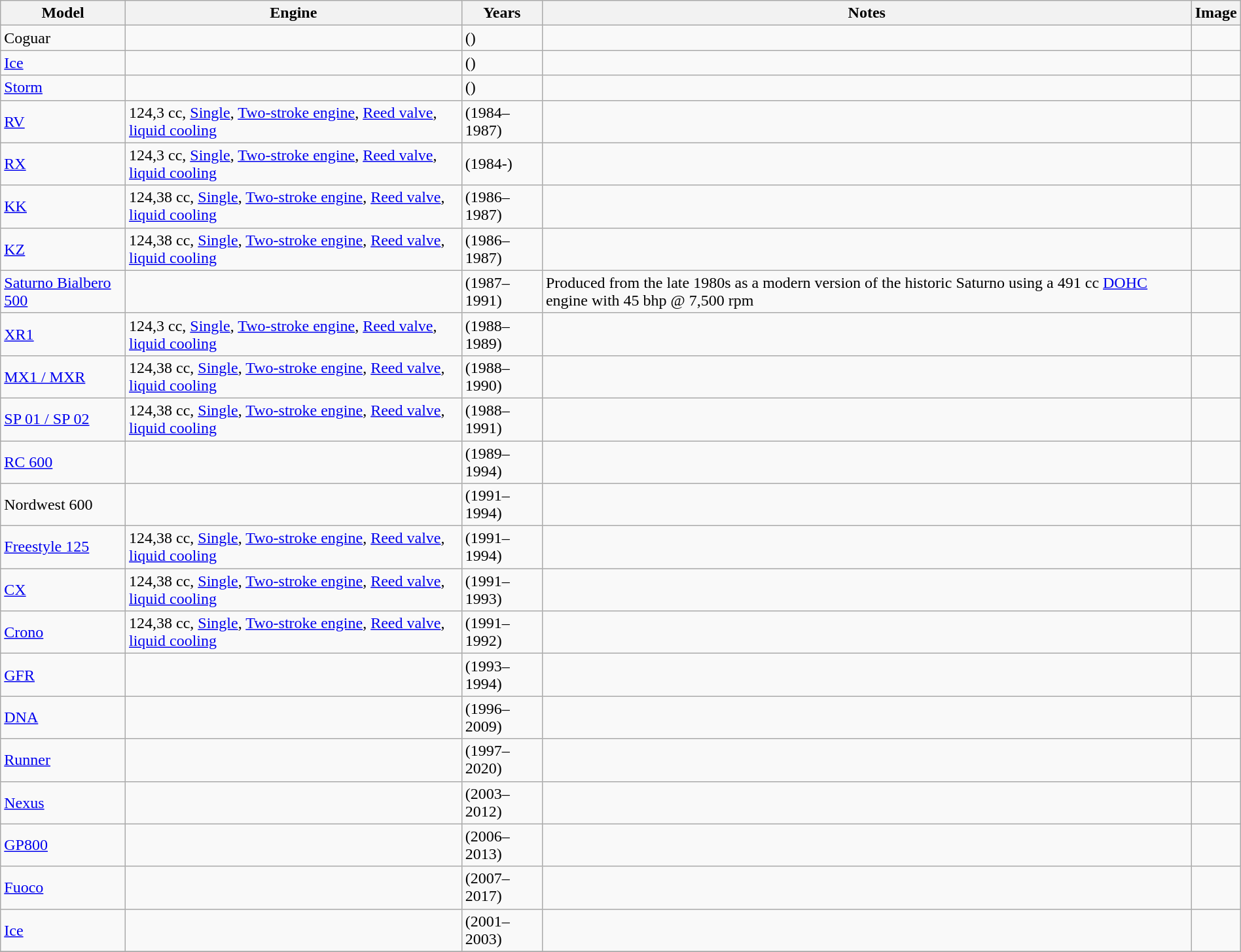<table class="wikitable sortable" style="width:100%">
<tr>
<th>Model</th>
<th>Engine</th>
<th>Years</th>
<th>Notes</th>
<th>Image</th>
</tr>
<tr>
<td>Coguar</td>
<td></td>
<td>()</td>
<td></td>
<td></td>
</tr>
<tr>
<td><a href='#'>Ice</a></td>
<td></td>
<td>()</td>
<td></td>
<td></td>
</tr>
<tr>
<td><a href='#'>Storm</a></td>
<td></td>
<td>()</td>
<td></td>
<td></td>
</tr>
<tr>
<td><a href='#'>RV</a></td>
<td>124,3 cc, <a href='#'>Single</a>, <a href='#'>Two-stroke engine</a>, <a href='#'>Reed valve</a>, <a href='#'>liquid cooling</a></td>
<td>(1984–1987)</td>
<td></td>
<td></td>
</tr>
<tr>
<td><a href='#'>RX</a></td>
<td>124,3 cc, <a href='#'>Single</a>, <a href='#'>Two-stroke engine</a>, <a href='#'>Reed valve</a>, <a href='#'>liquid cooling</a></td>
<td>(1984-)</td>
<td></td>
<td></td>
</tr>
<tr>
<td><a href='#'>KK</a></td>
<td>124,38 cc, <a href='#'>Single</a>, <a href='#'>Two-stroke engine</a>, <a href='#'>Reed valve</a>, <a href='#'>liquid cooling</a></td>
<td>(1986–1987)</td>
<td></td>
<td></td>
</tr>
<tr>
<td><a href='#'>KZ</a></td>
<td>124,38 cc, <a href='#'>Single</a>, <a href='#'>Two-stroke engine</a>, <a href='#'>Reed valve</a>, <a href='#'>liquid cooling</a></td>
<td>(1986–1987)</td>
<td></td>
<td></td>
</tr>
<tr>
<td><a href='#'>Saturno Bialbero 500</a></td>
<td></td>
<td>(1987–1991)</td>
<td>Produced from the late 1980s as a modern version of the historic Saturno using a 491 cc <a href='#'>DOHC</a> engine with 45 bhp @ 7,500 rpm</td>
<td></td>
</tr>
<tr>
<td><a href='#'>XR1</a></td>
<td>124,3 cc, <a href='#'>Single</a>, <a href='#'>Two-stroke engine</a>, <a href='#'>Reed valve</a>, <a href='#'>liquid cooling</a></td>
<td>(1988–1989)</td>
<td></td>
<td></td>
</tr>
<tr>
<td><a href='#'>MX1 / MXR</a></td>
<td>124,38 cc, <a href='#'>Single</a>, <a href='#'>Two-stroke engine</a>, <a href='#'>Reed valve</a>, <a href='#'>liquid cooling</a></td>
<td>(1988–1990)</td>
<td></td>
<td></td>
</tr>
<tr>
<td><a href='#'>SP 01 / SP 02</a></td>
<td>124,38 cc, <a href='#'>Single</a>, <a href='#'>Two-stroke engine</a>, <a href='#'>Reed valve</a>, <a href='#'>liquid cooling</a></td>
<td>(1988–1991)</td>
<td></td>
<td></td>
</tr>
<tr>
<td><a href='#'>RC 600</a></td>
<td></td>
<td>(1989–1994)</td>
<td></td>
<td></td>
</tr>
<tr>
<td>Nordwest 600</td>
<td></td>
<td>(1991–1994)</td>
<td></td>
<td></td>
</tr>
<tr>
<td><a href='#'>Freestyle 125</a></td>
<td>124,38 cc, <a href='#'>Single</a>, <a href='#'>Two-stroke engine</a>, <a href='#'>Reed valve</a>, <a href='#'>liquid cooling</a></td>
<td>(1991–1994)</td>
<td></td>
<td></td>
</tr>
<tr>
<td><a href='#'>CX</a></td>
<td>124,38 cc, <a href='#'>Single</a>, <a href='#'>Two-stroke engine</a>, <a href='#'>Reed valve</a>, <a href='#'>liquid cooling</a></td>
<td>(1991–1993)</td>
<td></td>
<td></td>
</tr>
<tr>
<td><a href='#'>Crono</a></td>
<td>124,38 cc, <a href='#'>Single</a>, <a href='#'>Two-stroke engine</a>, <a href='#'>Reed valve</a>, <a href='#'>liquid cooling</a></td>
<td>(1991–1992)</td>
<td></td>
<td></td>
</tr>
<tr>
<td><a href='#'>GFR</a></td>
<td></td>
<td>(1993–1994)</td>
<td></td>
<td></td>
</tr>
<tr>
<td><a href='#'>DNA</a></td>
<td></td>
<td>(1996–2009)</td>
<td></td>
<td></td>
</tr>
<tr>
<td><a href='#'>Runner</a></td>
<td></td>
<td>(1997–2020)</td>
<td></td>
<td></td>
</tr>
<tr>
<td><a href='#'>Nexus</a></td>
<td></td>
<td>(2003–2012)</td>
<td></td>
<td></td>
</tr>
<tr>
<td><a href='#'>GP800</a></td>
<td></td>
<td>(2006–2013)</td>
<td></td>
<td></td>
</tr>
<tr>
<td><a href='#'>Fuoco</a></td>
<td></td>
<td>(2007–2017)</td>
<td></td>
<td></td>
</tr>
<tr>
<td><a href='#'>Ice</a></td>
<td></td>
<td>(2001–2003)</td>
<td></td>
<td></td>
</tr>
<tr>
</tr>
</table>
